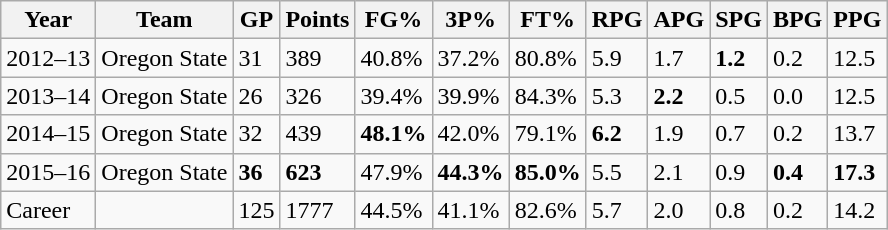<table class="wikitable">
<tr>
<th>Year</th>
<th>Team</th>
<th>GP</th>
<th>Points</th>
<th>FG%</th>
<th>3P%</th>
<th>FT%</th>
<th>RPG</th>
<th>APG</th>
<th>SPG</th>
<th>BPG</th>
<th>PPG</th>
</tr>
<tr>
<td>2012–13</td>
<td>Oregon State</td>
<td>31</td>
<td>389</td>
<td>40.8%</td>
<td>37.2%</td>
<td>80.8%</td>
<td>5.9</td>
<td>1.7</td>
<td><strong>1.2</strong></td>
<td>0.2</td>
<td>12.5</td>
</tr>
<tr>
<td>2013–14</td>
<td>Oregon State</td>
<td>26</td>
<td>326</td>
<td>39.4%</td>
<td>39.9%</td>
<td>84.3%</td>
<td>5.3</td>
<td><strong>2.2</strong></td>
<td>0.5</td>
<td>0.0</td>
<td>12.5</td>
</tr>
<tr>
<td>2014–15</td>
<td>Oregon State</td>
<td>32</td>
<td>439</td>
<td><strong>48.1%</strong></td>
<td>42.0%</td>
<td>79.1%</td>
<td><strong>6.2</strong></td>
<td>1.9</td>
<td>0.7</td>
<td>0.2</td>
<td>13.7</td>
</tr>
<tr>
<td>2015–16</td>
<td>Oregon State</td>
<td><strong>36</strong></td>
<td><strong>623</strong></td>
<td>47.9%</td>
<td><strong>44.3%</strong></td>
<td><strong>85.0%</strong></td>
<td>5.5</td>
<td>2.1</td>
<td>0.9</td>
<td><strong>0.4</strong></td>
<td><strong>17.3</strong></td>
</tr>
<tr>
<td>Career</td>
<td></td>
<td>125</td>
<td>1777</td>
<td>44.5%</td>
<td>41.1%</td>
<td>82.6%</td>
<td>5.7</td>
<td>2.0</td>
<td>0.8</td>
<td>0.2</td>
<td>14.2</td>
</tr>
</table>
